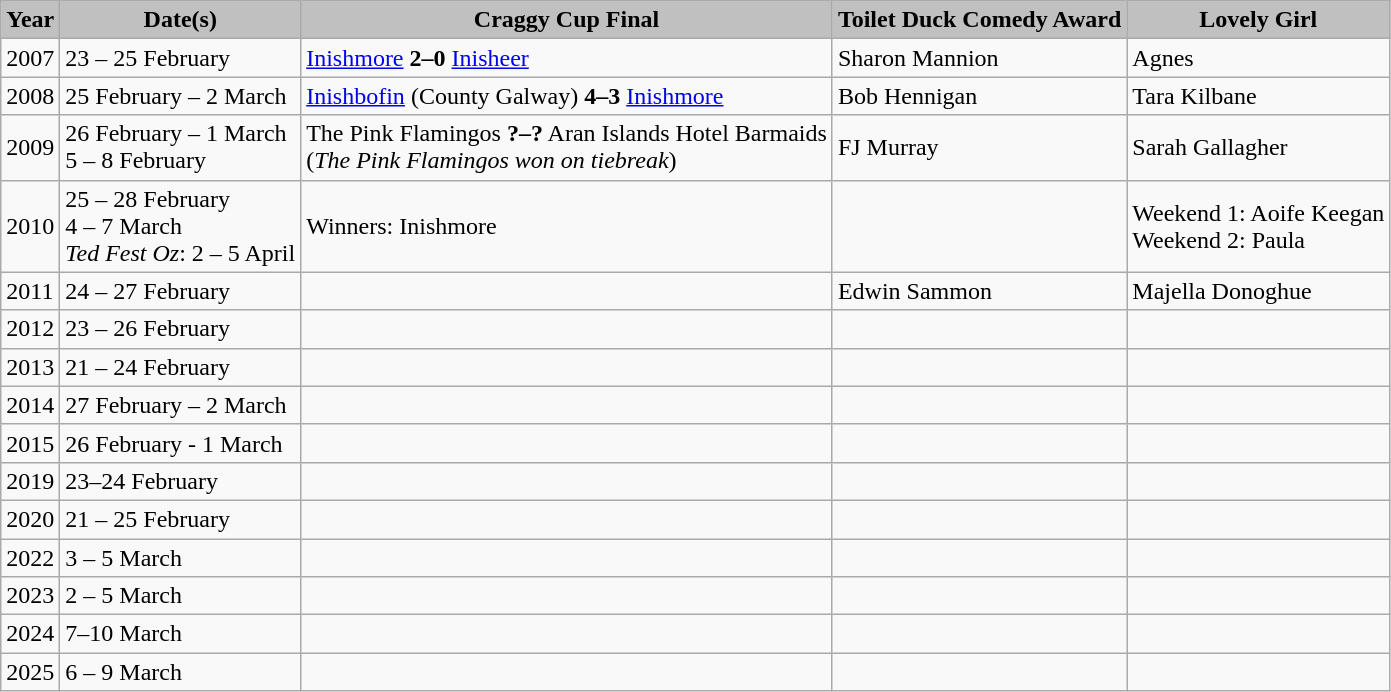<table class="wikitable">
<tr>
<th style="background:silver;">Year</th>
<th style="background:silver;">Date(s)</th>
<th style="background:silver;">Craggy Cup Final</th>
<th style="background:silver;">Toilet Duck Comedy Award</th>
<th style="background:silver;">Lovely Girl</th>
</tr>
<tr>
<td>2007</td>
<td>23 – 25 February</td>
<td><a href='#'>Inishmore</a> <strong>2–0</strong> <a href='#'>Inisheer</a></td>
<td>Sharon Mannion</td>
<td>Agnes</td>
</tr>
<tr>
<td>2008</td>
<td>25 February – 2 March</td>
<td><a href='#'>Inishbofin</a> (County Galway) <strong>4–3</strong> <a href='#'>Inishmore</a></td>
<td>Bob Hennigan</td>
<td>Tara Kilbane</td>
</tr>
<tr>
<td>2009</td>
<td>26 February – 1 March<br>5 – 8 February</td>
<td>The Pink Flamingos <strong>?–?</strong> Aran Islands Hotel Barmaids<br>(<em>The Pink Flamingos won on tiebreak</em>)</td>
<td>FJ Murray</td>
<td>Sarah Gallagher</td>
</tr>
<tr>
<td>2010</td>
<td>25 – 28 February<br>4 – 7 March<br><em>Ted Fest Oz</em>: 2 – 5 April</td>
<td>Winners: Inishmore</td>
<td></td>
<td>Weekend 1: Aoife Keegan<br>Weekend 2: Paula</td>
</tr>
<tr>
<td>2011</td>
<td>24 – 27 February</td>
<td></td>
<td>Edwin Sammon</td>
<td>Majella Donoghue</td>
</tr>
<tr>
<td>2012</td>
<td>23 – 26 February</td>
<td></td>
<td></td>
<td></td>
</tr>
<tr>
<td>2013</td>
<td>21 – 24 February</td>
<td></td>
<td></td>
<td></td>
</tr>
<tr>
<td>2014</td>
<td>27 February – 2 March</td>
<td></td>
<td></td>
<td></td>
</tr>
<tr>
<td>2015</td>
<td>26 February - 1 March</td>
<td></td>
<td></td>
<td></td>
</tr>
<tr>
<td>2019</td>
<td>23–24 February</td>
<td></td>
<td></td>
<td></td>
</tr>
<tr>
<td>2020</td>
<td>21 – 25 February</td>
<td></td>
<td></td>
<td></td>
</tr>
<tr>
<td>2022</td>
<td>3 – 5 March</td>
<td></td>
<td></td>
<td></td>
</tr>
<tr>
<td>2023</td>
<td>2 – 5 March</td>
<td></td>
<td></td>
<td></td>
</tr>
<tr>
<td>2024</td>
<td>7–10 March</td>
<td></td>
<td></td>
<td></td>
</tr>
<tr>
<td>2025</td>
<td>6 – 9 March</td>
<td></td>
<td></td>
<td></td>
</tr>
</table>
